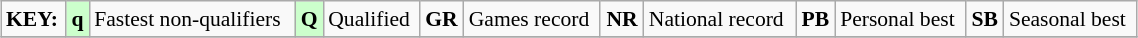<table class="wikitable" style="margin:0.5em auto; font-size:90%;position:relative;" width=60%>
<tr>
<td><strong>KEY:</strong></td>
<td bgcolor=ccffcc align=center><strong>q</strong></td>
<td>Fastest non-qualifiers</td>
<td bgcolor=ccffcc align=center><strong>Q</strong></td>
<td>Qualified</td>
<td align=center><strong>GR</strong></td>
<td>Games record</td>
<td align=center><strong>NR</strong></td>
<td>National record</td>
<td align=center><strong>PB</strong></td>
<td>Personal best</td>
<td align=center><strong>SB</strong></td>
<td>Seasonal best</td>
</tr>
<tr>
</tr>
</table>
